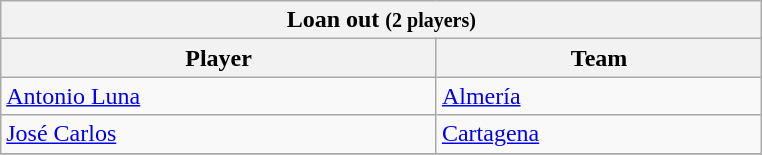<table class="wikitable collapsible collapsed">
<tr>
<th colspan="2" width="500"> <strong>Loan out</strong> <small>(2 players)</small></th>
</tr>
<tr>
<th>Player</th>
<th>Team</th>
</tr>
<tr>
<td> <a href='#'>Antonio Luna</a></td>
<td> <a href='#'>Almería</a></td>
</tr>
<tr>
<td> <a href='#'>José Carlos</a></td>
<td> <a href='#'>Cartagena</a></td>
</tr>
<tr>
</tr>
</table>
